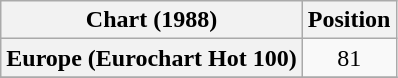<table class="wikitable sortable plainrowheaders">
<tr>
<th>Chart (1988)</th>
<th align="center">Position</th>
</tr>
<tr>
<th scope="row">Europe (Eurochart Hot 100)</th>
<td align="center">81</td>
</tr>
<tr>
</tr>
</table>
